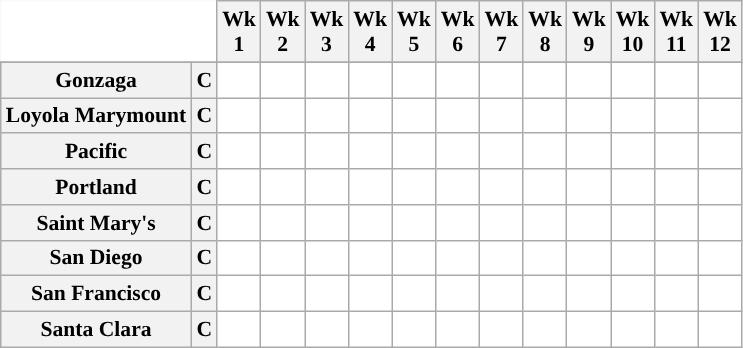<table class="wikitable" style="white-space:nowrap;font-size:90%;">
<tr>
<th colspan=2 style="background:white; border-top-style:hidden; border-left-style:hidden;"> </th>
<th>Wk<br>1</th>
<th>Wk<br>2</th>
<th>Wk<br>3</th>
<th>Wk<br>4</th>
<th>Wk<br>5</th>
<th>Wk<br>6</th>
<th>Wk<br>7</th>
<th>Wk<br>8</th>
<th>Wk<br>9</th>
<th>Wk<br>10</th>
<th>Wk<br>11</th>
<th>Wk<br>12</th>
</tr>
<tr style="text-align:center;">
</tr>
<tr style="text-align:center;">
<th style="background:#">Gonzaga</th>
<th>C</th>
<td style="background:#FFF;"></td>
<td style="background:#FFF;"></td>
<td style="background:#FFF;"></td>
<td style="background:#FFF;"></td>
<td style="background:#FFF;"></td>
<td style="background:#FFF;"></td>
<td style="background:#FFF;"></td>
<td style="background:#FFF;"></td>
<td style="background:#FFF;"></td>
<td style="background:#FFF;"></td>
<td style="background:#FFF;"></td>
<td style="background:#FFF;"></td>
</tr>
<tr style="text-align:center;">
<th style="background:#">Loyola Marymount</th>
<th>C</th>
<td style="background:#FFF;"></td>
<td style="background:#FFF;"></td>
<td style="background:#FFF;"></td>
<td style="background:#FFF;"></td>
<td style="background:#FFF;"></td>
<td style="background:#FFF;"></td>
<td style="background:#FFF;"></td>
<td style="background:#FFF;"></td>
<td style="background:#FFF;"></td>
<td style="background:#FFF;"></td>
<td style="background:#FFF;"></td>
<td style="background:#FFF;"></td>
</tr>
<tr style="text-align:center;">
<th style="background:#">Pacific</th>
<th>C</th>
<td style="background:#FFF;"></td>
<td style="background:#FFF;"></td>
<td style="background:#FFF;"></td>
<td style="background:#FFF;"></td>
<td style="background:#FFF;"></td>
<td style="background:#FFF;"></td>
<td style="background:#FFF;"></td>
<td style="background:#FFF;"></td>
<td style="background:#FFF;"></td>
<td style="background:#FFF;"></td>
<td style="background:#FFF;"></td>
<td style="background:#FFF;"></td>
</tr>
<tr style="text-align:center;">
<th style="background:#">Portland</th>
<th>C</th>
<td style="background:#FFF;"></td>
<td style="background:#FFF;"></td>
<td style="background:#FFF;"></td>
<td style="background:#FFF;"></td>
<td style="background:#FFF;"></td>
<td style="background:#FFF;"></td>
<td style="background:#FFF;"></td>
<td style="background:#FFF;"></td>
<td style="background:#FFF;"></td>
<td style="background:#FFF;"></td>
<td style="background:#FFF;"></td>
<td style="background:#FFF;"></td>
</tr>
<tr style="text-align:center;">
<th style="background:#">Saint Mary's</th>
<th>C</th>
<td style="background:#FFF;"></td>
<td style="background:#FFF;"></td>
<td style="background:#FFF;"></td>
<td style="background:#FFF;"></td>
<td style="background:#FFF;"></td>
<td style="background:#FFF;"></td>
<td style="background:#FFF;"></td>
<td style="background:#FFF;"></td>
<td style="background:#FFF;"></td>
<td style="background:#FFF;"></td>
<td style="background:#FFF;"></td>
<td style="background:#FFF;"></td>
</tr>
<tr style="text-align:center;">
<th style="background:#">San Diego</th>
<th>C</th>
<td style="background:#FFF;"></td>
<td style="background:#FFF;"></td>
<td style="background:#FFF;"></td>
<td style="background:#FFF;"></td>
<td style="background:#FFF;"></td>
<td style="background:#FFF;"></td>
<td style="background:#FFF;"></td>
<td style="background:#FFF;"></td>
<td style="background:#FFF;"></td>
<td style="background:#FFF;"></td>
<td style="background:#FFF;"></td>
<td style="background:#FFF;"></td>
</tr>
<tr style="text-align:center;">
<th style="background:#">San Francisco</th>
<th>C</th>
<td style="background:#FFF;"></td>
<td style="background:#FFF;"></td>
<td style="background:#FFF;"></td>
<td style="background:#FFF;"></td>
<td style="background:#FFF;"></td>
<td style="background:#FFF;"></td>
<td style="background:#FFF;"></td>
<td style="background:#FFF;"></td>
<td style="background:#FFF;"></td>
<td style="background:#FFF;"></td>
<td style="background:#FFF;"></td>
<td style="background:#FFF;"></td>
</tr>
<tr style="text-align:center;">
<th style="background:#">Santa Clara</th>
<th>C</th>
<td style="background:#FFF;"></td>
<td style="background:#FFF;"></td>
<td style="background:#FFF;"></td>
<td style="background:#FFF;"></td>
<td style="background:#FFF;"></td>
<td style="background:#FFF;"></td>
<td style="background:#FFF;"></td>
<td style="background:#FFF;"></td>
<td style="background:#FFF;"></td>
<td style="background:#FFF;"></td>
<td style="background:#FFF;"></td>
<td style="background:#FFF;"></td>
</tr>
</table>
